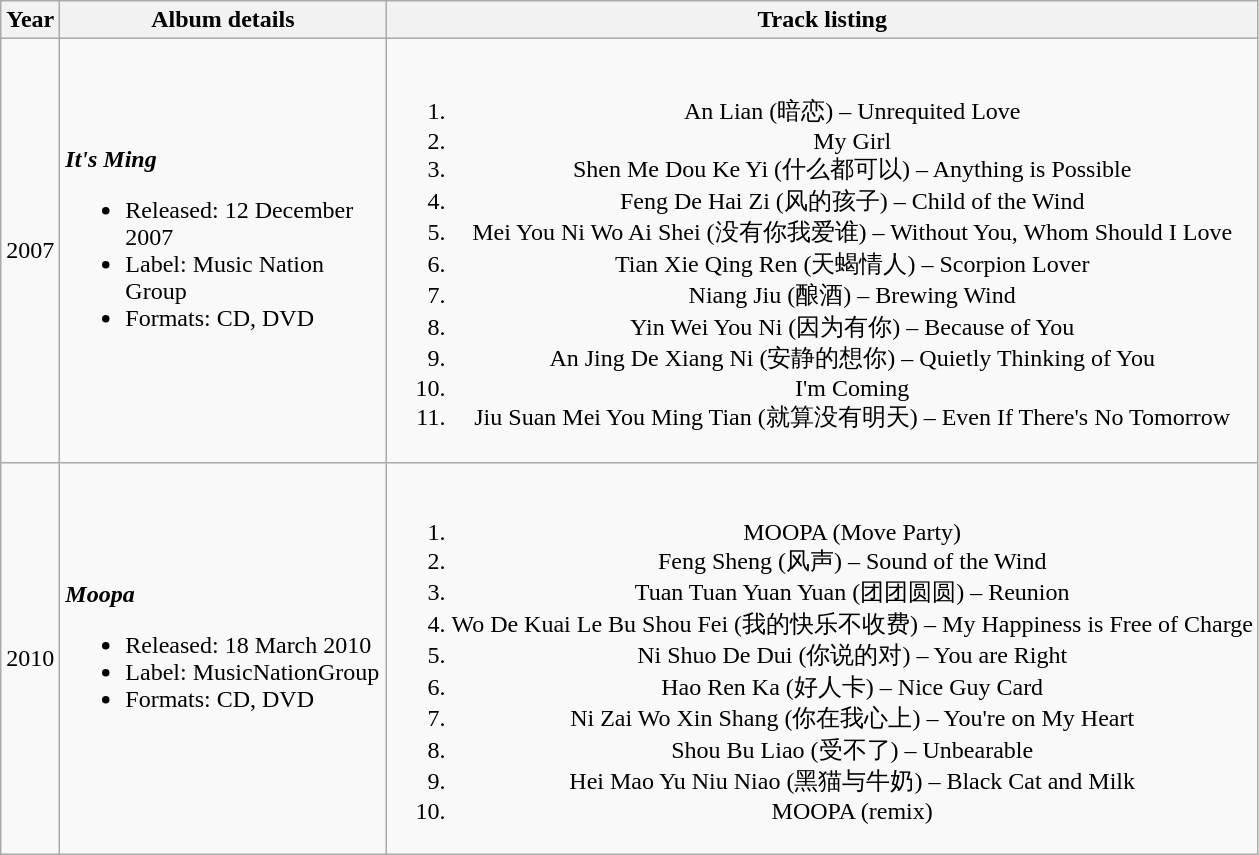<table class="wikitable" style=text-align:center;>
<tr>
<th style="width:18px;">Year</th>
<th style="width:210px;">Album details</th>
<th style="width"500px;">Track listing</th>
</tr>
<tr>
<td>2007</td>
<td align=left><strong><em>It's Ming</em></strong><br><ul><li>Released: 12 December 2007</li><li>Label: Music Nation Group</li><li>Formats: CD, DVD</li></ul></td>
<td><br><ol><li>An Lian (暗恋) – Unrequited Love</li><li>My Girl</li><li>Shen Me Dou Ke Yi (什么都可以) – Anything is Possible</li><li>Feng De Hai Zi (风的孩子) – Child of the Wind</li><li>Mei You Ni Wo Ai Shei (没有你我爱谁) – Without You, Whom Should I Love</li><li>Tian Xie Qing Ren (天蝎情人) – Scorpion Lover</li><li>Niang Jiu (酿酒) – Brewing Wind</li><li>Yin Wei You Ni (因为有你) – Because of You</li><li>An Jing De Xiang Ni (安静的想你) – Quietly Thinking of You</li><li>I'm Coming</li><li>Jiu Suan Mei You Ming Tian (就算没有明天) – Even If There's No Tomorrow</li></ol></td>
</tr>
<tr>
<td>2010</td>
<td align=left><strong><em>Moopa</em></strong><br><ul><li>Released: 18 March 2010</li><li>Label: MusicNationGroup</li><li>Formats: CD, DVD</li></ul></td>
<td><br><ol><li>MOOPA (Move Party)</li><li>Feng Sheng (风声) – Sound of the Wind</li><li>Tuan Tuan Yuan Yuan (团团圆圆) – Reunion</li><li>Wo De Kuai Le Bu Shou Fei (我的快乐不收费) – My Happiness is Free of Charge</li><li>Ni Shuo De Dui (你说的对) – You are Right</li><li>Hao Ren Ka (好人卡) – Nice Guy Card</li><li>Ni Zai Wo Xin Shang (你在我心上) – You're on My Heart</li><li>Shou Bu Liao (受不了) – Unbearable</li><li>Hei Mao Yu Niu Niao (黑猫与牛奶) – Black Cat and Milk</li><li>MOOPA (remix)</li></ol></td>
</tr>
</table>
